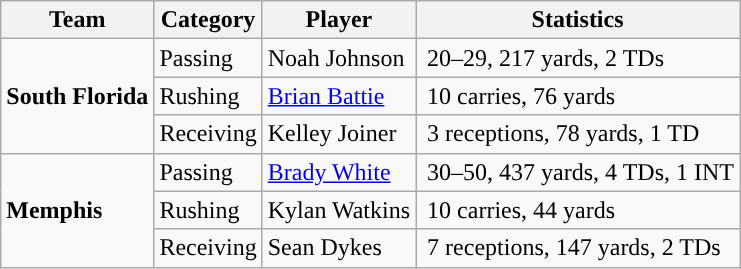<table class="wikitable" style="float: left;">
<tr>
<th>Team</th>
<th>Category</th>
<th>Player</th>
<th>Statistics</th>
</tr>
<tr>
<td rowspan=3><strong>South Florida</strong></td>
<td>Passing</td>
<td>Noah Johnson</td>
<td> 20–29, 217 yards, 2 TDs</td>
</tr>
<tr>
<td>Rushing</td>
<td><a href='#'>Brian Battie</a></td>
<td> 10 carries, 76 yards</td>
</tr>
<tr>
<td>Receiving</td>
<td>Kelley Joiner</td>
<td> 3 receptions, 78 yards, 1 TD</td>
</tr>
<tr>
<td rowspan=3><strong>Memphis</strong></td>
<td>Passing</td>
<td><a href='#'>Brady White</a></td>
<td> 30–50, 437 yards, 4 TDs, 1 INT</td>
</tr>
<tr>
<td>Rushing</td>
<td>Kylan Watkins</td>
<td> 10 carries, 44 yards</td>
</tr>
<tr>
<td>Receiving</td>
<td>Sean Dykes</td>
<td> 7 receptions, 147 yards, 2 TDs</td>
</tr>
</table>
